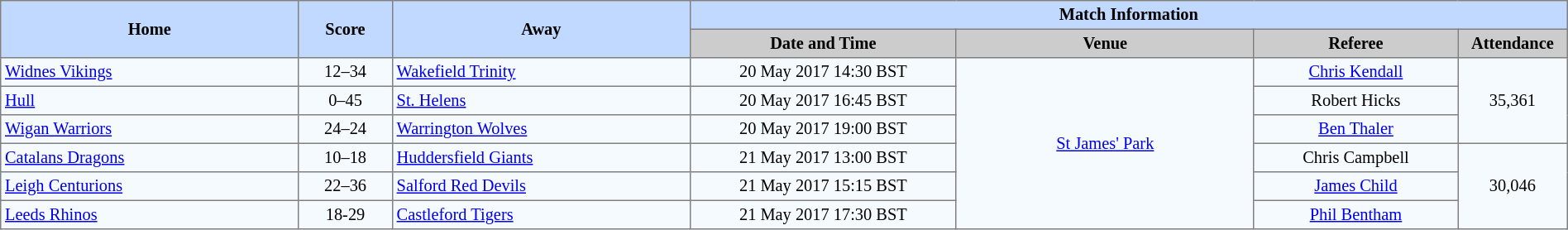<table border=1 style="border-collapse:collapse; font-size:85%; text-align:center;" cellpadding=3 cellspacing=0 width=100%>
<tr bgcolor=#C1D8FF>
<th rowspan=2 width=19%>Home</th>
<th rowspan=2 width=6%>Score</th>
<th rowspan=2 width=19%>Away</th>
<th colspan=6>Match Information</th>
</tr>
<tr bgcolor=#CCCCCC>
<th width=17%>Date and Time</th>
<th width=19%>Venue</th>
<th width=13%>Referee</th>
<th width=7%>Attendance</th>
</tr>
<tr bgcolor=#F5FAFF>
<td align=left> <a href='#'>Widnes Vikings</a></td>
<td>12–34</td>
<td align=left> <a href='#'>Wakefield Trinity</a></td>
<td>20 May 2017 14:30 BST</td>
<td rowspan=6><a href='#'>St James' Park</a></td>
<td><a href='#'>Chris Kendall</a></td>
<td rowspan=3>35,361</td>
</tr>
<tr bgcolor=#F5FAFF>
<td align=left> <a href='#'>Hull</a></td>
<td>0–45</td>
<td align=left> <a href='#'>St. Helens</a></td>
<td>20 May 2017 16:45 BST</td>
<td>Robert Hicks</td>
</tr>
<tr bgcolor=#F5FAFF>
<td align=left> <a href='#'>Wigan Warriors</a></td>
<td>24–24</td>
<td align=left> <a href='#'>Warrington Wolves</a></td>
<td>20 May 2017 19:00 BST</td>
<td><a href='#'>Ben Thaler</a></td>
</tr>
<tr bgcolor=#F5FAFF>
<td align=left> <a href='#'>Catalans Dragons</a></td>
<td>10–18</td>
<td align=left> <a href='#'>Huddersfield Giants</a></td>
<td>21 May 2017 13:00 BST</td>
<td>Chris Campbell</td>
<td rowspan=3>30,046</td>
</tr>
<tr bgcolor=#F5FAFF>
<td align=left> <a href='#'>Leigh Centurions</a></td>
<td>22–36</td>
<td align=left> <a href='#'>Salford Red Devils</a></td>
<td>21 May 2017 15:15 BST</td>
<td><a href='#'>James Child</a></td>
</tr>
<tr bgcolor=#F5FAFF>
<td align=left> <a href='#'>Leeds Rhinos</a></td>
<td>18-29</td>
<td align=left> <a href='#'>Castleford Tigers</a></td>
<td>21 May 2017 17:30 BST</td>
<td><a href='#'>Phil Bentham</a></td>
</tr>
</table>
